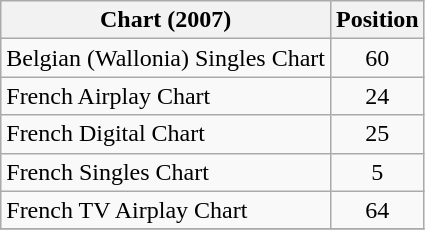<table class="wikitable sortable">
<tr>
<th>Chart (2007)</th>
<th>Position</th>
</tr>
<tr>
<td>Belgian (Wallonia) Singles Chart</td>
<td align="center">60</td>
</tr>
<tr>
<td>French Airplay Chart</td>
<td align="center">24</td>
</tr>
<tr>
<td>French Digital Chart</td>
<td align="center">25</td>
</tr>
<tr>
<td>French Singles Chart</td>
<td align="center">5</td>
</tr>
<tr>
<td>French TV Airplay Chart</td>
<td align="center">64</td>
</tr>
<tr>
</tr>
</table>
